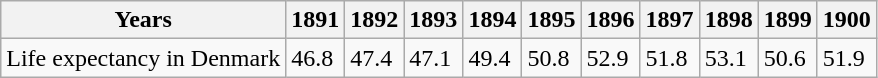<table class="wikitable">
<tr>
<th>Years</th>
<th>1891</th>
<th>1892</th>
<th>1893</th>
<th>1894</th>
<th>1895</th>
<th>1896</th>
<th>1897</th>
<th>1898</th>
<th>1899</th>
<th>1900</th>
</tr>
<tr>
<td>Life expectancy in Denmark</td>
<td>46.8</td>
<td>47.4</td>
<td>47.1</td>
<td>49.4</td>
<td>50.8</td>
<td>52.9</td>
<td>51.8</td>
<td>53.1</td>
<td>50.6</td>
<td>51.9</td>
</tr>
</table>
